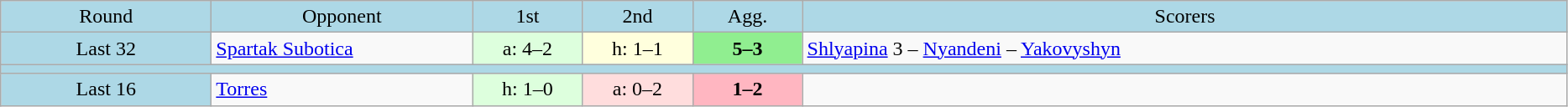<table class="wikitable" style="text-align:center">
<tr bgcolor=lightblue>
<td width=160px>Round</td>
<td width=200px>Opponent</td>
<td width=80px>1st</td>
<td width=80px>2nd</td>
<td width=80px>Agg.</td>
<td width=600px>Scorers</td>
</tr>
<tr>
<td bgcolor=lightblue>Last 32</td>
<td align=left> <a href='#'>Spartak Subotica</a></td>
<td bgcolor="#ddffdd">a: 4–2</td>
<td bgcolor="#ffffdd">h: 1–1</td>
<td bgcolor=lightgreen><strong>5–3</strong></td>
<td align=left><a href='#'>Shlyapina</a> 3 – <a href='#'>Nyandeni</a> – <a href='#'>Yakovyshyn</a></td>
</tr>
<tr bgcolor=lightblue>
<td colspan=6></td>
</tr>
<tr>
<td bgcolor=lightblue>Last 16</td>
<td align=left> <a href='#'>Torres</a></td>
<td bgcolor="#ddffdd">h: 1–0</td>
<td bgcolor="#ffdddd">a: 0–2</td>
<td bgcolor=lightpink><strong>1–2</strong></td>
</tr>
</table>
